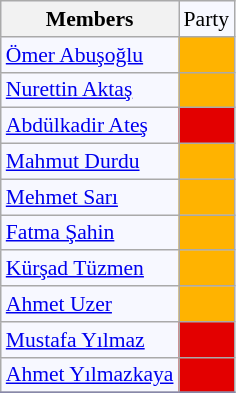<table class=wikitable style="border:1px solid #8888aa; background-color:#f7f8ff; padding:0px; font-size:90%;">
<tr>
<th>Members</th>
<td>Party</td>
</tr>
<tr>
<td><a href='#'>Ömer Abuşoğlu</a></td>
<td style="background: #ffb300"></td>
</tr>
<tr>
<td><a href='#'>Nurettin Aktaş</a></td>
<td style="background: #ffb300"></td>
</tr>
<tr>
<td><a href='#'>Abdülkadir Ateş</a></td>
<td style="background: #e30000"></td>
</tr>
<tr>
<td><a href='#'>Mahmut Durdu</a></td>
<td style="background: #ffb300"></td>
</tr>
<tr>
<td><a href='#'>Mehmet Sarı</a></td>
<td style="background: #ffb300"></td>
</tr>
<tr>
<td><a href='#'>Fatma Şahin</a></td>
<td style="background: #ffb300"></td>
</tr>
<tr>
<td><a href='#'>Kürşad Tüzmen</a></td>
<td style="background: #ffb300"></td>
</tr>
<tr>
<td><a href='#'>Ahmet Uzer</a></td>
<td style="background: #ffb300"></td>
</tr>
<tr>
<td><a href='#'>Mustafa Yılmaz</a></td>
<td style="background: #e30000"></td>
</tr>
<tr>
<td><a href='#'>Ahmet Yılmazkaya</a></td>
<td style="background: #e30000"></td>
</tr>
<tr>
</tr>
</table>
